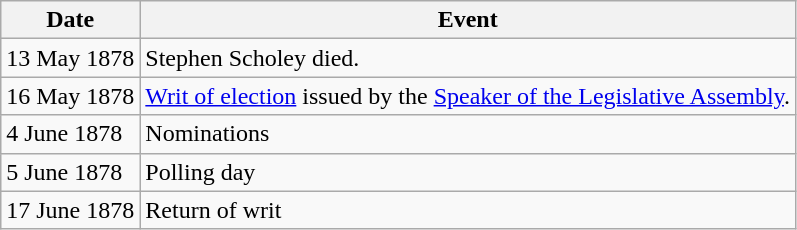<table class="wikitable">
<tr>
<th>Date</th>
<th>Event</th>
</tr>
<tr>
<td>13 May 1878</td>
<td>Stephen Scholey died.</td>
</tr>
<tr>
<td>16 May 1878</td>
<td><a href='#'>Writ of election</a> issued by the <a href='#'>Speaker of the Legislative Assembly</a>.</td>
</tr>
<tr>
<td>4 June 1878</td>
<td>Nominations</td>
</tr>
<tr>
<td>5 June 1878</td>
<td>Polling day</td>
</tr>
<tr>
<td>17 June 1878</td>
<td>Return of writ</td>
</tr>
</table>
